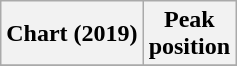<table class="wikitable sortable plainrowheaders" style="text-align:center">
<tr>
<th scope="col">Chart (2019)</th>
<th scope="col">Peak<br>position</th>
</tr>
<tr>
</tr>
</table>
